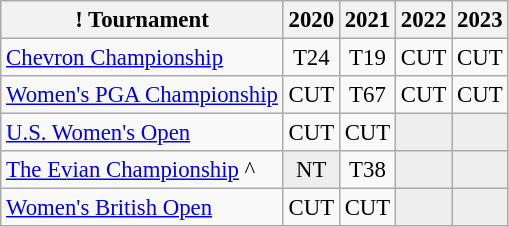<table class="wikitable" style="font-size:95%;text-align:center;">
<tr>
<th>! Tournament</th>
<th>2020</th>
<th>2021</th>
<th>2022</th>
<th>2023</th>
</tr>
<tr>
<td align=left><a href='#'>Chevron Championship</a></td>
<td>T24</td>
<td>T19</td>
<td>CUT</td>
<td>CUT</td>
</tr>
<tr>
<td align=left><a href='#'>Women's PGA Championship</a></td>
<td>CUT</td>
<td>T67</td>
<td>CUT</td>
<td>CUT</td>
</tr>
<tr>
<td align=left><a href='#'>U.S. Women's Open</a></td>
<td>CUT</td>
<td>CUT</td>
<td style="background:#eeeeee;"></td>
<td style="background:#eeeeee;"></td>
</tr>
<tr>
<td align=left><a href='#'>The Evian Championship</a> ^</td>
<td style="background:#eeeeee;">NT</td>
<td>T38</td>
<td style="background:#eeeeee;"></td>
<td style="background:#eeeeee;"></td>
</tr>
<tr>
<td align=left><a href='#'>Women's British Open</a></td>
<td>CUT</td>
<td>CUT</td>
<td style="background:#eeeeee;"></td>
<td style="background:#eeeeee;"></td>
</tr>
</table>
